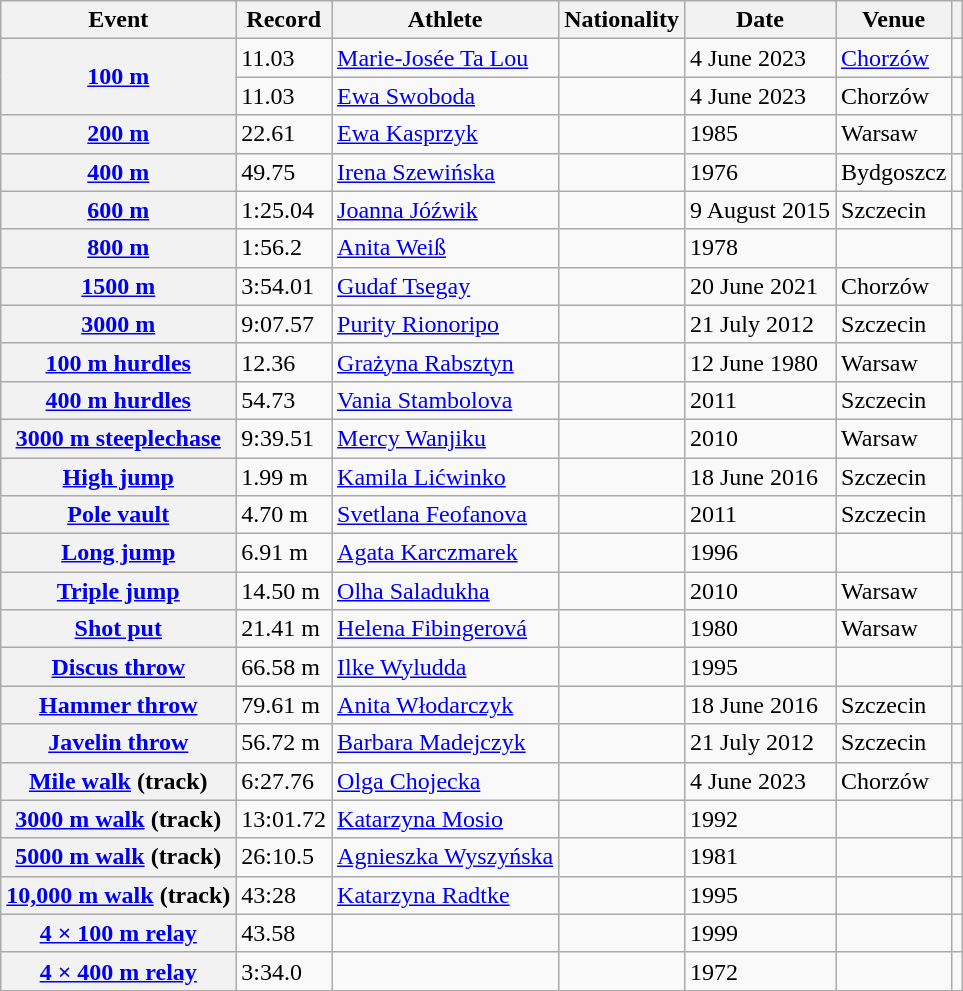<table class="wikitable plainrowheaders sticky-header">
<tr>
<th scope="col">Event</th>
<th scope="col">Record</th>
<th scope="col">Athlete</th>
<th scope="col">Nationality</th>
<th scope="col">Date</th>
<th scope="col">Venue</th>
<th scope="col"></th>
</tr>
<tr>
<th scope="rowgroup" rowspan="2"><a href='#'>100 m</a></th>
<td>11.03 </td>
<td><a href='#'>Marie-Josée Ta Lou</a></td>
<td></td>
<td>4 June 2023</td>
<td><a href='#'>Chorzów</a></td>
<td></td>
</tr>
<tr>
<td>11.03 </td>
<td><a href='#'>Ewa Swoboda</a></td>
<td></td>
<td>4 June 2023</td>
<td>Chorzów</td>
<td></td>
</tr>
<tr>
<th scope="row"><a href='#'>200 m</a></th>
<td>22.61</td>
<td><a href='#'>Ewa Kasprzyk</a></td>
<td></td>
<td>1985</td>
<td>Warsaw</td>
<td></td>
</tr>
<tr>
<th scope="row"><a href='#'>400 m</a></th>
<td>49.75</td>
<td><a href='#'>Irena Szewińska</a></td>
<td></td>
<td>1976</td>
<td>Bydgoszcz</td>
<td></td>
</tr>
<tr>
<th scope="row"><a href='#'>600 m</a></th>
<td>1:25.04</td>
<td><a href='#'>Joanna Jóźwik</a></td>
<td></td>
<td>9 August 2015</td>
<td>Szczecin</td>
<td></td>
</tr>
<tr>
<th scope="row"><a href='#'>800 m</a></th>
<td>1:56.2</td>
<td><a href='#'>Anita Weiß</a></td>
<td></td>
<td>1978</td>
<td></td>
<td></td>
</tr>
<tr>
<th scope="row"><a href='#'>1500 m</a></th>
<td>3:54.01</td>
<td><a href='#'>Gudaf Tsegay</a></td>
<td></td>
<td>20 June 2021</td>
<td>Chorzów</td>
<td></td>
</tr>
<tr>
<th scope="row"><a href='#'>3000 m</a></th>
<td>9:07.57</td>
<td><a href='#'>Purity Rionoripo</a></td>
<td></td>
<td>21 July 2012</td>
<td>Szczecin</td>
<td></td>
</tr>
<tr>
<th scope="row"><a href='#'>100 m hurdles</a></th>
<td>12.36 </td>
<td><a href='#'>Grażyna Rabsztyn</a></td>
<td></td>
<td>12 June 1980</td>
<td>Warsaw</td>
<td></td>
</tr>
<tr>
<th scope="row"><a href='#'>400 m hurdles</a></th>
<td>54.73</td>
<td><a href='#'>Vania Stambolova</a></td>
<td></td>
<td>2011</td>
<td>Szczecin</td>
<td></td>
</tr>
<tr>
<th scope="row"><a href='#'>3000 m steeplechase</a></th>
<td>9:39.51</td>
<td><a href='#'>Mercy Wanjiku</a></td>
<td></td>
<td>2010</td>
<td>Warsaw</td>
<td></td>
</tr>
<tr>
<th scope="row"><a href='#'>High jump</a></th>
<td>1.99 m</td>
<td><a href='#'>Kamila Lićwinko</a></td>
<td></td>
<td>18 June 2016</td>
<td>Szczecin</td>
<td></td>
</tr>
<tr>
<th scope="row"><a href='#'>Pole vault</a></th>
<td>4.70 m</td>
<td><a href='#'>Svetlana Feofanova</a></td>
<td></td>
<td>2011</td>
<td>Szczecin</td>
<td></td>
</tr>
<tr>
<th scope="row"><a href='#'>Long jump</a></th>
<td>6.91 m</td>
<td><a href='#'>Agata Karczmarek</a></td>
<td></td>
<td>1996</td>
<td></td>
<td></td>
</tr>
<tr>
<th scope="row"><a href='#'>Triple jump</a></th>
<td>14.50 m</td>
<td><a href='#'>Olha Saladukha</a></td>
<td></td>
<td>2010</td>
<td>Warsaw</td>
<td></td>
</tr>
<tr>
<th scope="row"><a href='#'>Shot put</a></th>
<td>21.41 m</td>
<td><a href='#'>Helena Fibingerová</a></td>
<td></td>
<td>1980</td>
<td>Warsaw</td>
<td></td>
</tr>
<tr>
<th scope="row"><a href='#'>Discus throw</a></th>
<td>66.58 m</td>
<td><a href='#'>Ilke Wyludda</a></td>
<td></td>
<td>1995</td>
<td></td>
<td></td>
</tr>
<tr>
<th scope="row"><a href='#'>Hammer throw</a></th>
<td>79.61 m</td>
<td><a href='#'>Anita Włodarczyk</a></td>
<td></td>
<td>18 June 2016</td>
<td>Szczecin</td>
<td></td>
</tr>
<tr>
<th scope="row"><a href='#'>Javelin throw</a></th>
<td>56.72 m</td>
<td><a href='#'>Barbara Madejczyk</a></td>
<td></td>
<td>21 July 2012</td>
<td>Szczecin</td>
<td></td>
</tr>
<tr>
<th scope="row"><a href='#'>Mile walk</a> (track)</th>
<td>6:27.76</td>
<td><a href='#'>Olga Chojecka</a></td>
<td></td>
<td>4 June 2023</td>
<td>Chorzów</td>
<td></td>
</tr>
<tr>
<th scope="row"><a href='#'>3000 m walk</a> (track)</th>
<td>13:01.72</td>
<td><a href='#'>Katarzyna Mosio</a></td>
<td></td>
<td>1992</td>
<td></td>
<td></td>
</tr>
<tr>
<th scope="row"><a href='#'>5000 m walk</a> (track)</th>
<td>26:10.5</td>
<td><a href='#'>Agnieszka Wyszyńska</a></td>
<td></td>
<td>1981</td>
<td></td>
<td></td>
</tr>
<tr>
<th scope="row"><a href='#'>10,000 m walk</a> (track)</th>
<td>43:28</td>
<td><a href='#'>Katarzyna Radtke</a></td>
<td></td>
<td>1995</td>
<td></td>
<td></td>
</tr>
<tr>
<th scope="row"><a href='#'>4 × 100 m relay</a></th>
<td>43.58</td>
<td></td>
<td></td>
<td>1999</td>
<td></td>
<td></td>
</tr>
<tr>
<th scope="row"><a href='#'>4 × 400 m relay</a></th>
<td>3:34.0 </td>
<td></td>
<td></td>
<td>1972</td>
<td></td>
<td></td>
</tr>
</table>
